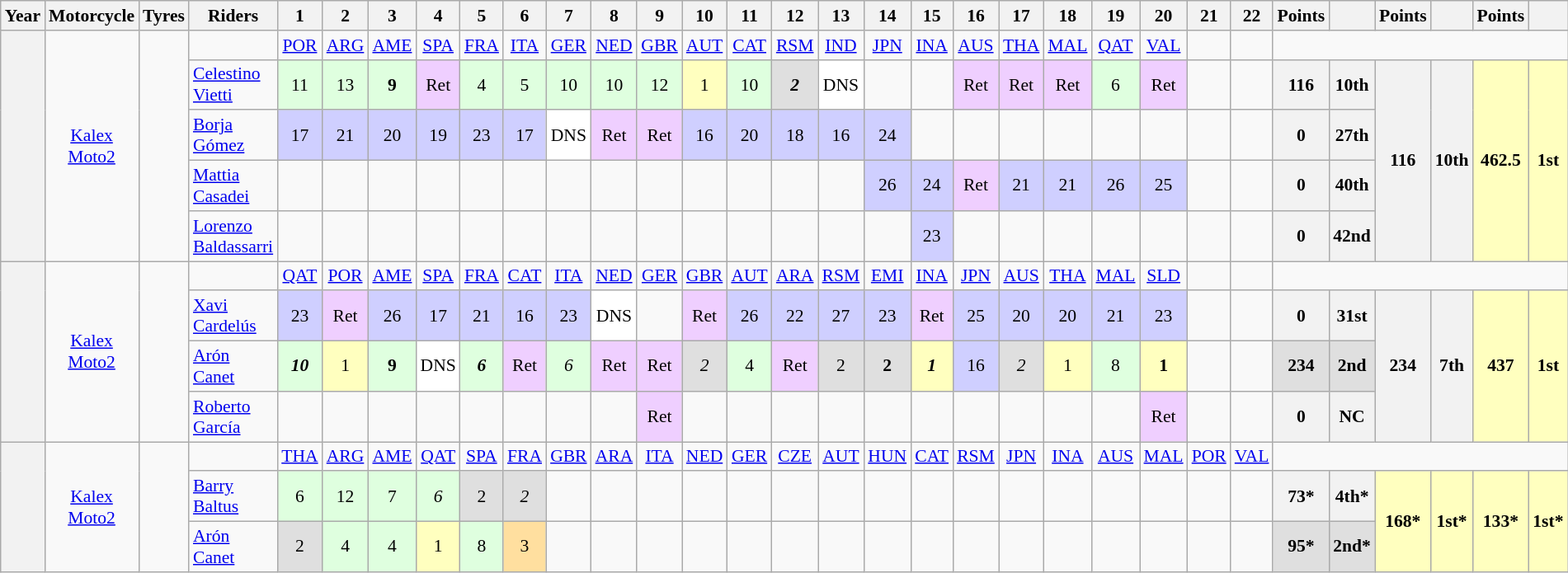<table class="wikitable" style="text-align:center; font-size:90%;">
<tr>
<th scope="col">Year</th>
<th scope="col">Motorcycle</th>
<th scope="col">Tyres</th>
<th scope="col">Riders</th>
<th scope="col">1</th>
<th scope="col">2</th>
<th scope="col">3</th>
<th scope="col">4</th>
<th scope="col">5</th>
<th scope="col">6</th>
<th scope="col">7</th>
<th scope="col">8</th>
<th scope="col">9</th>
<th scope="col">10</th>
<th scope="col">11</th>
<th scope="col">12</th>
<th scope="col">13</th>
<th scope="col">14</th>
<th scope="col">15</th>
<th scope="col">16</th>
<th scope="col">17</th>
<th scope="col">18</th>
<th scope="col">19</th>
<th scope="col">20</th>
<th scope="col">21</th>
<th scope="col">22</th>
<th>Points</th>
<th></th>
<th>Points</th>
<th></th>
<th>Points</th>
<th></th>
</tr>
<tr>
<th scope="row" rowspan="5"></th>
<td rowspan="5"><a href='#'>Kalex Moto2</a></td>
<td rowspan="5"></td>
<td></td>
<td><a href='#'>POR</a></td>
<td><a href='#'>ARG</a></td>
<td><a href='#'>AME</a></td>
<td><a href='#'>SPA</a></td>
<td><a href='#'>FRA</a></td>
<td><a href='#'>ITA</a></td>
<td><a href='#'>GER</a></td>
<td><a href='#'>NED</a></td>
<td><a href='#'>GBR</a></td>
<td><a href='#'>AUT</a></td>
<td><a href='#'>CAT</a></td>
<td><a href='#'>RSM</a></td>
<td><a href='#'>IND</a></td>
<td><a href='#'>JPN</a></td>
<td><a href='#'>INA</a></td>
<td><a href='#'>AUS</a></td>
<td><a href='#'>THA</a></td>
<td><a href='#'>MAL</a></td>
<td><a href='#'>QAT</a></td>
<td><a href='#'>VAL</a></td>
<td></td>
<td></td>
<td colspan="6"></td>
</tr>
<tr>
<td style="text-align:left;"> <a href='#'>Celestino Vietti</a></td>
<td style="background:#DFFFDF;">11</td>
<td style="background:#DFFFDF;">13</td>
<td style="background:#DFFFDF;"><strong>9</strong></td>
<td style="background:#EFCFFF;">Ret</td>
<td style="background:#DFFFDF;">4</td>
<td style="background:#DFFFDF;">5</td>
<td style="background:#DFFFDF;">10</td>
<td style="background:#DFFFDF;">10</td>
<td style="background:#DFFFDF;">12</td>
<td style="background:#FFFFBF;">1</td>
<td style="background:#DFFFDF;">10</td>
<td style="background:#DFDFDF;"><strong><em>2</em></strong></td>
<td style="background:#FFFFFF;">DNS</td>
<td></td>
<td></td>
<td style="background:#EFCFFF;">Ret</td>
<td style="background:#EFCFFF;">Ret</td>
<td style="background:#EFCFFF;">Ret</td>
<td style="background:#DFFFDF;">6</td>
<td style="background:#EFCFFF;">Ret</td>
<td></td>
<td></td>
<th>116</th>
<th>10th</th>
<th rowspan="4">116</th>
<th rowspan="4">10th</th>
<th style="background:#FFFFBF;" rowspan="4">462.5</th>
<th style="background:#FFFFBF;" rowspan="4">1st</th>
</tr>
<tr>
<td style="text-align:left;"> <a href='#'>Borja Gómez</a></td>
<td style="background:#CFCFFF;">17</td>
<td style="background:#CFCFFF;">21</td>
<td style="background:#CFCFFF;">20</td>
<td style="background:#CFCFFF;">19</td>
<td style="background:#CFCFFF;">23</td>
<td style="background:#CFCFFF;">17</td>
<td style="background:#FFFFFF;">DNS</td>
<td style="background:#EFCFFF;">Ret</td>
<td style="background:#EFCFFF;">Ret</td>
<td style="background:#CFCFFF;">16</td>
<td style="background:#CFCFFF;">20</td>
<td style="background:#CFCFFF;">18</td>
<td style="background:#CFCFFF;">16</td>
<td style="background:#CFCFFF;">24</td>
<td></td>
<td></td>
<td></td>
<td></td>
<td></td>
<td></td>
<td></td>
<td></td>
<th>0</th>
<th>27th</th>
</tr>
<tr>
<td style="text-align:left;"> <a href='#'>Mattia Casadei</a></td>
<td></td>
<td></td>
<td></td>
<td></td>
<td></td>
<td></td>
<td></td>
<td></td>
<td></td>
<td></td>
<td></td>
<td></td>
<td></td>
<td style="background:#CFCFFF;">26</td>
<td style="background:#CFCFFF;">24</td>
<td style="background:#EFCFFF;">Ret</td>
<td style="background:#CFCFFF;">21</td>
<td style="background:#CFCFFF;">21</td>
<td style="background:#CFCFFF;">26</td>
<td style="background:#CFCFFF;">25</td>
<td></td>
<td></td>
<th>0</th>
<th>40th</th>
</tr>
<tr>
<td style="text-align:left;"> <a href='#'>Lorenzo Baldassarri</a></td>
<td></td>
<td></td>
<td></td>
<td></td>
<td></td>
<td></td>
<td></td>
<td></td>
<td></td>
<td></td>
<td></td>
<td></td>
<td></td>
<td></td>
<td style="background:#CFCFFF;">23</td>
<td></td>
<td></td>
<td></td>
<td></td>
<td></td>
<td></td>
<td></td>
<th>0</th>
<th>42nd</th>
</tr>
<tr>
<th scope="row" rowspan="4"></th>
<td rowspan="4"><a href='#'>Kalex Moto2</a></td>
<td rowspan="4"></td>
<td></td>
<td><a href='#'>QAT</a></td>
<td><a href='#'>POR</a></td>
<td><a href='#'>AME</a></td>
<td><a href='#'>SPA</a></td>
<td><a href='#'>FRA</a></td>
<td><a href='#'>CAT</a></td>
<td><a href='#'>ITA</a></td>
<td><a href='#'>NED</a></td>
<td><a href='#'>GER</a></td>
<td><a href='#'>GBR</a></td>
<td><a href='#'>AUT</a></td>
<td><a href='#'>ARA</a></td>
<td><a href='#'>RSM</a></td>
<td><a href='#'>EMI</a></td>
<td><a href='#'>INA</a></td>
<td><a href='#'>JPN</a></td>
<td><a href='#'>AUS</a></td>
<td><a href='#'>THA</a></td>
<td><a href='#'>MAL</a></td>
<td><a href='#'>SLD</a></td>
<td></td>
<td></td>
<td colspan="6"></td>
</tr>
<tr>
<td style="text-align:left;"> <a href='#'>Xavi Cardelús</a></td>
<td style="background:#CFCFFF;">23</td>
<td style="background:#EFCFFF;">Ret</td>
<td style="background:#CFCFFF;">26</td>
<td style="background:#CFCFFF;">17</td>
<td style="background:#CFCFFF;">21</td>
<td style="background:#CFCFFF;">16</td>
<td style="background:#CFCFFF;">23</td>
<td style="background:#FFFFFF;">DNS</td>
<td></td>
<td style="background:#EFCFFF;">Ret</td>
<td style="background:#CFCFFF;">26</td>
<td style="background:#CFCFFF;">22</td>
<td style="background:#CFCFFF;">27</td>
<td style="background:#CFCFFF;">23</td>
<td style="background:#EFCFFF;">Ret</td>
<td style="background:#CFCFFF;">25</td>
<td style="background:#CFCFFF;">20</td>
<td style="background:#CFCFFF;">20</td>
<td style="background:#CFCFFF;">21</td>
<td style="background:#CFCFFF;">23</td>
<td></td>
<td></td>
<th>0</th>
<th>31st</th>
<th rowspan="3">234</th>
<th rowspan="3">7th</th>
<th style="background:#FFFFBF;" rowspan="3">437</th>
<th style="background:#FFFFBF;" rowspan="3">1st</th>
</tr>
<tr>
<td style="text-align:left;"> <a href='#'>Arón Canet</a></td>
<td style="background:#DFFFDF;"><strong><em>10</em></strong></td>
<td style="background:#FFFFBF;">1</td>
<td style="background:#DFFFDF;"><strong>9</strong></td>
<td style="background:#FFFFFF;">DNS</td>
<td style="background:#DFFFDF;"><strong><em>6</em></strong></td>
<td style="background:#EFCFFF;">Ret</td>
<td style="background:#DFFFDF;"><em>6</em></td>
<td style="background:#EFCFFF;">Ret</td>
<td style="background:#EFCFFF;">Ret</td>
<td style="background:#DFDFDF;"><em>2</em></td>
<td style="background:#DFFFDF;">4</td>
<td style="background:#EFCFFF;">Ret</td>
<td style="background:#DFDFDF;">2</td>
<td style="background:#DFDFDF;"><strong>2</strong></td>
<td style="background:#FFFFBF;"><strong><em>1</em></strong></td>
<td style="background:#CFCFFF;">16</td>
<td style="background:#DFDFDF;"><em>2</em></td>
<td style="background:#FFFFBF;">1</td>
<td style="background:#DFFFDF;">8</td>
<td style="background:#FFFFBF;"><strong>1</strong></td>
<td></td>
<td></td>
<th style="background:#DFDFDF;">234</th>
<th style="background:#DFDFDF;">2nd</th>
</tr>
<tr>
<td style="text-align:left;"> <a href='#'>Roberto García</a></td>
<td></td>
<td></td>
<td></td>
<td></td>
<td></td>
<td></td>
<td></td>
<td></td>
<td style="background:#EFCFFF;">Ret</td>
<td></td>
<td></td>
<td></td>
<td></td>
<td></td>
<td></td>
<td></td>
<td></td>
<td></td>
<td></td>
<td style="background:#EFCFFF;">Ret</td>
<td></td>
<td></td>
<th>0</th>
<th>NC</th>
</tr>
<tr>
<th scope="row" rowspan="3"></th>
<td rowspan="3"><a href='#'>Kalex Moto2</a></td>
<td rowspan="3"></td>
<td></td>
<td><a href='#'>THA</a></td>
<td><a href='#'>ARG</a></td>
<td><a href='#'>AME</a></td>
<td><a href='#'>QAT</a></td>
<td><a href='#'>SPA</a></td>
<td><a href='#'>FRA</a></td>
<td><a href='#'>GBR</a></td>
<td><a href='#'>ARA</a></td>
<td><a href='#'>ITA</a></td>
<td><a href='#'>NED</a></td>
<td><a href='#'>GER</a></td>
<td><a href='#'>CZE</a></td>
<td><a href='#'>AUT</a></td>
<td><a href='#'>HUN</a></td>
<td><a href='#'>CAT</a></td>
<td><a href='#'>RSM</a></td>
<td><a href='#'>JPN</a></td>
<td><a href='#'>INA</a></td>
<td><a href='#'>AUS</a></td>
<td><a href='#'>MAL</a></td>
<td><a href='#'>POR</a></td>
<td><a href='#'>VAL</a></td>
<td colspan="6"></td>
</tr>
<tr>
<td style="text-align:left;"> <a href='#'>Barry Baltus</a></td>
<td style="background:#DFFFDF;">6</td>
<td style="background:#DFFFDF;">12</td>
<td style="background:#DFFFDF;">7</td>
<td style="background:#DFFFDF;"><em>6</em></td>
<td style="background:#DFDFDF;">2</td>
<td style="background:#DFDFDF;"><em>2</em></td>
<td style="background:#;"></td>
<td style="background:#;"></td>
<td style="background:#;"></td>
<td style="background:#;"></td>
<td style="background:#;"></td>
<td style="background:#;"></td>
<td style="background:#;"></td>
<td style="background:#;"></td>
<td style="background:#;"></td>
<td style="background:#;"></td>
<td style="background:#;"></td>
<td style="background:#;"></td>
<td style="background:#;"></td>
<td style="background:#;"></td>
<td style="background:#;"></td>
<td style="background:#;"></td>
<th>73*</th>
<th>4th*</th>
<th style="background:#FFFFBF;" rowspan="2">168*</th>
<th style="background:#FFFFBF;" rowspan="2">1st*</th>
<th style="background:#FFFFBF;" rowspan="2">133*</th>
<th style="background:#FFFFBF;" rowspan="2">1st*</th>
</tr>
<tr>
<td style="text-align:left;"> <a href='#'>Arón Canet</a></td>
<td style="background:#DFDFDF;">2</td>
<td style="background:#DFFFDF;">4</td>
<td style="background:#DFFFDF;">4</td>
<td style="background:#FFFFBF;">1</td>
<td style="background:#DFFFDF;">8</td>
<td style="background:#FFDF9F;">3</td>
<td style="background:#;"></td>
<td style="background:#;"></td>
<td style="background:#;"></td>
<td style="background:#;"></td>
<td style="background:#;"></td>
<td style="background:#;"></td>
<td style="background:#;"></td>
<td style="background:#;"></td>
<td style="background:#;"></td>
<td style="background:#;"></td>
<td style="background:#;"></td>
<td style="background:#;"></td>
<td style="background:#;"></td>
<td style="background:#;"></td>
<td style="background:#;"></td>
<td style="background:#;"></td>
<th style="background:#DFDFDF;">95*</th>
<th style="background:#DFDFDF;">2nd*</th>
</tr>
</table>
